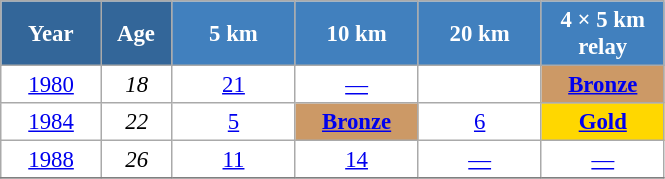<table class="wikitable" style="font-size:95%; text-align:center; border:grey solid 1px; border-collapse:collapse; background:#ffffff;">
<tr>
<th style="background-color:#369; color:white; width:60px;"> Year </th>
<th style="background-color:#369; color:white; width:40px;"> Age </th>
<th style="background-color:#4180be; color:white; width:75px;"> 5 km </th>
<th style="background-color:#4180be; color:white; width:75px;"> 10 km </th>
<th style="background-color:#4180be; color:white; width:75px;"> 20 km </th>
<th style="background-color:#4180be; color:white; width:75px;"> 4 × 5 km <br> relay </th>
</tr>
<tr>
<td><a href='#'>1980</a></td>
<td><em>18</em></td>
<td><a href='#'>21</a></td>
<td><a href='#'>—</a></td>
<td></td>
<td bgcolor="cc9966"><a href='#'><strong>Bronze</strong></a></td>
</tr>
<tr>
<td><a href='#'>1984</a></td>
<td><em>22</em></td>
<td><a href='#'>5</a></td>
<td bgcolor="cc9966"><a href='#'><strong>Bronze</strong></a></td>
<td><a href='#'>6</a></td>
<td style="background:gold;"><a href='#'><strong>Gold</strong></a></td>
</tr>
<tr>
<td><a href='#'>1988</a></td>
<td><em>26</em></td>
<td><a href='#'>11</a></td>
<td><a href='#'>14</a></td>
<td><a href='#'>—</a></td>
<td><a href='#'>—</a></td>
</tr>
<tr>
</tr>
</table>
